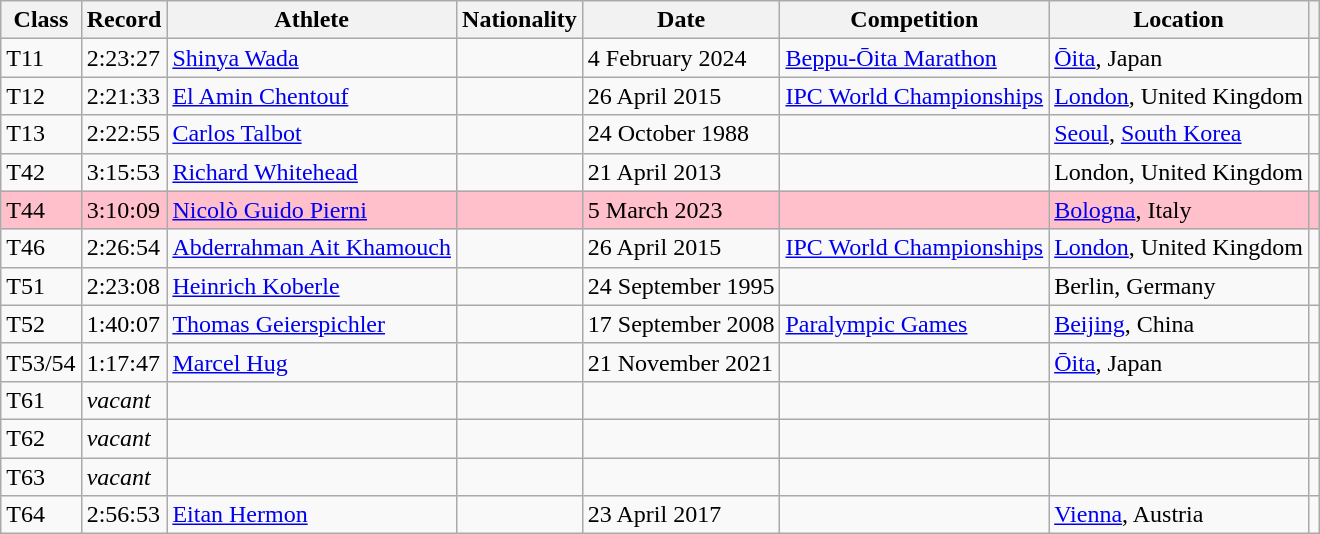<table class="wikitable">
<tr>
<th>Class</th>
<th>Record</th>
<th>Athlete</th>
<th>Nationality</th>
<th>Date</th>
<th>Competition</th>
<th>Location</th>
<th></th>
</tr>
<tr>
<td>T11</td>
<td>2:23:27</td>
<td><a href='#'>Shinya Wada</a></td>
<td></td>
<td>4 February 2024</td>
<td><a href='#'>Beppu-Ōita Marathon</a></td>
<td><a href='#'>Ōita</a>, Japan</td>
<td></td>
</tr>
<tr>
<td>T12</td>
<td>2:21:33</td>
<td><a href='#'>El Amin Chentouf</a></td>
<td></td>
<td>26 April 2015</td>
<td><a href='#'>IPC World Championships</a></td>
<td><a href='#'>London</a>, United Kingdom</td>
<td></td>
</tr>
<tr>
<td>T13</td>
<td>2:22:55</td>
<td><a href='#'>Carlos Talbot</a></td>
<td></td>
<td>24 October 1988</td>
<td></td>
<td><a href='#'>Seoul</a>, <a href='#'>South Korea</a></td>
<td></td>
</tr>
<tr>
<td>T42</td>
<td>3:15:53</td>
<td><a href='#'>Richard Whitehead</a></td>
<td></td>
<td>21 April 2013</td>
<td></td>
<td>London, United Kingdom</td>
<td></td>
</tr>
<tr style="background:pink">
<td>T44</td>
<td>3:10:09</td>
<td><a href='#'>Nicolò Guido Pierni</a></td>
<td></td>
<td>5 March 2023</td>
<td></td>
<td><a href='#'>Bologna</a>, Italy</td>
<td></td>
</tr>
<tr>
<td>T46</td>
<td>2:26:54</td>
<td><a href='#'>Abderrahman Ait Khamouch</a></td>
<td></td>
<td>26 April 2015</td>
<td><a href='#'>IPC World Championships</a></td>
<td><a href='#'>London</a>, United Kingdom</td>
<td></td>
</tr>
<tr>
<td>T51</td>
<td>2:23:08</td>
<td><a href='#'>Heinrich Koberle</a></td>
<td></td>
<td>24 September 1995</td>
<td></td>
<td>Berlin, Germany</td>
<td></td>
</tr>
<tr>
<td>T52</td>
<td>1:40:07</td>
<td><a href='#'>Thomas Geierspichler</a></td>
<td></td>
<td>17 September 2008</td>
<td><a href='#'>Paralympic Games</a></td>
<td><a href='#'>Beijing</a>, China</td>
<td></td>
</tr>
<tr>
<td>T53/54</td>
<td>1:17:47</td>
<td><a href='#'>Marcel Hug</a></td>
<td></td>
<td>21 November 2021</td>
<td></td>
<td><a href='#'>Ōita</a>, Japan</td>
<td></td>
</tr>
<tr>
<td>T61</td>
<td><em>vacant</em></td>
<td></td>
<td></td>
<td></td>
<td></td>
<td></td>
<td></td>
</tr>
<tr>
<td>T62</td>
<td><em>vacant</em></td>
<td></td>
<td></td>
<td></td>
<td></td>
<td></td>
<td></td>
</tr>
<tr>
<td>T63</td>
<td><em>vacant</em></td>
<td></td>
<td></td>
<td></td>
<td></td>
<td></td>
<td></td>
</tr>
<tr>
<td>T64</td>
<td>2:56:53</td>
<td><a href='#'>Eitan Hermon</a></td>
<td></td>
<td>23 April 2017</td>
<td></td>
<td><a href='#'>Vienna</a>, Austria</td>
<td></td>
</tr>
</table>
